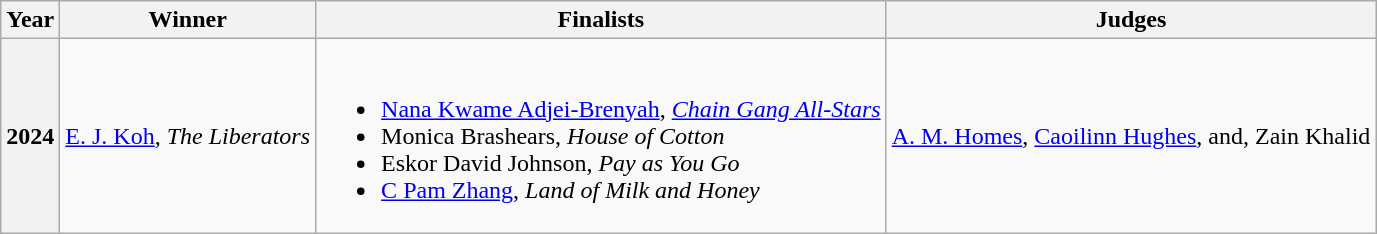<table class="wikitable sortable">
<tr>
<th>Year</th>
<th>Winner</th>
<th>Finalists</th>
<th>Judges</th>
</tr>
<tr>
<th>2024</th>
<td><a href='#'>E. J. Koh</a>, <em>The Liberators</em> </td>
<td><br><ul><li><a href='#'>Nana Kwame Adjei-Brenyah</a>, <em><a href='#'>Chain Gang All-Stars</a></em></li><li>Monica Brashears, <em>House of Cotton</em></li><li>Eskor David Johnson, <em>Pay as You Go</em></li><li><a href='#'>C Pam Zhang</a>, <em>Land of Milk and Honey</em> </li></ul></td>
<td><a href='#'>A. M. Homes</a>, <a href='#'>Caoilinn Hughes</a>, and, Zain Khalid</td>
</tr>
</table>
